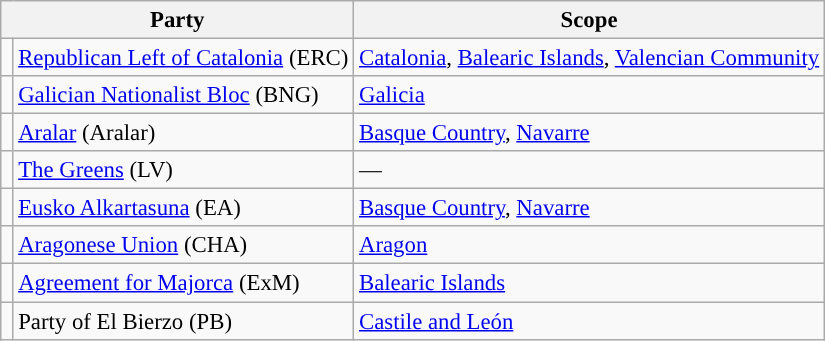<table class="wikitable" style="text-align:left; font-size:95%;">
<tr>
<th colspan="2">Party</th>
<th>Scope</th>
</tr>
<tr>
<td width="1"></td>
<td><a href='#'>Republican Left of Catalonia</a> (ERC)</td>
<td><a href='#'>Catalonia</a>, <a href='#'>Balearic Islands</a>, <a href='#'>Valencian Community</a></td>
</tr>
<tr>
<td></td>
<td><a href='#'>Galician Nationalist Bloc</a> (BNG)</td>
<td><a href='#'>Galicia</a></td>
</tr>
<tr>
<td></td>
<td><a href='#'>Aralar</a> (Aralar)</td>
<td><a href='#'>Basque Country</a>, <a href='#'>Navarre</a></td>
</tr>
<tr>
<td></td>
<td><a href='#'>The Greens</a> (LV)</td>
<td>—</td>
</tr>
<tr>
<td></td>
<td><a href='#'>Eusko Alkartasuna</a> (EA)</td>
<td><a href='#'>Basque Country</a>, <a href='#'>Navarre</a></td>
</tr>
<tr>
<td></td>
<td><a href='#'>Aragonese Union</a> (CHA)</td>
<td><a href='#'>Aragon</a></td>
</tr>
<tr>
<td></td>
<td><a href='#'>Agreement for Majorca</a> (ExM)</td>
<td><a href='#'>Balearic Islands</a></td>
</tr>
<tr>
<td></td>
<td>Party of El Bierzo (PB)</td>
<td><a href='#'>Castile and León</a></td>
</tr>
</table>
